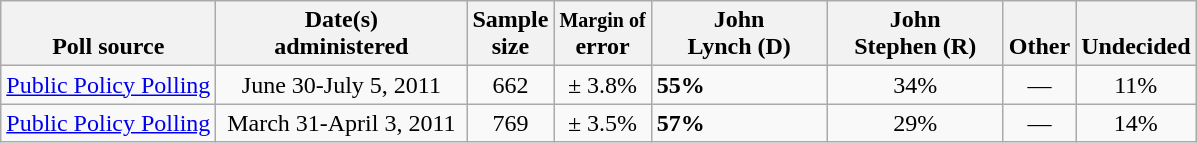<table class="wikitable">
<tr valign= bottom>
<th>Poll source</th>
<th style="width:160px;">Date(s)<br>administered</th>
<th class=small>Sample<br>size</th>
<th><small>Margin of</small><br>error</th>
<th style="width:110px;">John<br>Lynch (D)</th>
<th style="width:110px;">John<br>Stephen (R)</th>
<th>Other</th>
<th>Undecided</th>
</tr>
<tr>
<td><a href='#'>Public Policy Polling</a></td>
<td align=center>June 30-July 5, 2011</td>
<td align=center>662</td>
<td align=center>± 3.8%</td>
<td><strong>55%</strong></td>
<td align=center>34%</td>
<td align=center>—</td>
<td align=center>11%</td>
</tr>
<tr>
<td><a href='#'>Public Policy Polling</a></td>
<td align=center>March 31-April 3, 2011</td>
<td align=center>769</td>
<td align=center>± 3.5%</td>
<td><strong>57%</strong></td>
<td align=center>29%</td>
<td align=center>—</td>
<td align=center>14%</td>
</tr>
</table>
